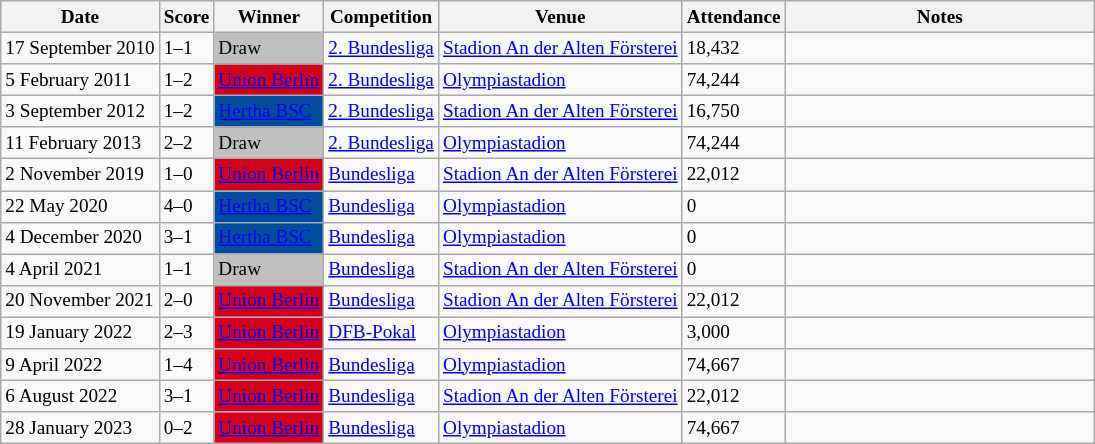<table class="wikitable sortable" style="font-size:80%">
<tr>
<th>Date</th>
<th>Score</th>
<th>Winner</th>
<th>Competition</th>
<th>Venue</th>
<th>Attendance</th>
<th class="unsortable" width=200px>Notes</th>
</tr>
<tr>
<td>17 September 2010</td>
<td>1–1</td>
<td style="background:silver">Draw</td>
<td><a href='#'>2. Bundesliga</a></td>
<td><a href='#'>Stadion An der Alten Försterei</a></td>
<td>18,432</td>
<td></td>
</tr>
<tr>
<td>5 February 2011</td>
<td>1–2</td>
<td style="background:#D4011D"><a href='#'><span>Union Berlin</span></a></td>
<td><a href='#'>2. Bundesliga</a></td>
<td><a href='#'>Olympiastadion</a></td>
<td>74,244</td>
<td></td>
</tr>
<tr>
<td>3 September 2012</td>
<td>1–2</td>
<td style="background:#004D9E"><a href='#'><span>Hertha BSC</span></a></td>
<td><a href='#'>2. Bundesliga</a></td>
<td><a href='#'>Stadion An der Alten Försterei</a></td>
<td>16,750</td>
<td></td>
</tr>
<tr>
<td>11 February 2013</td>
<td>2–2</td>
<td style="background:silver">Draw</td>
<td><a href='#'>2. Bundesliga</a></td>
<td><a href='#'>Olympiastadion</a></td>
<td>74,244</td>
<td></td>
</tr>
<tr>
<td>2 November 2019</td>
<td>1–0</td>
<td style="background:#D4011D"><a href='#'><span>Union Berlin</span></a></td>
<td><a href='#'>Bundesliga</a></td>
<td><a href='#'>Stadion An der Alten Försterei</a></td>
<td>22,012</td>
<td></td>
</tr>
<tr>
<td>22 May 2020</td>
<td>4–0</td>
<td style="background:#004D9E"><a href='#'><span>Hertha BSC</span></a></td>
<td><a href='#'>Bundesliga</a></td>
<td><a href='#'>Olympiastadion</a></td>
<td>0</td>
<td></td>
</tr>
<tr>
<td>4 December 2020</td>
<td>3–1</td>
<td style="background:#004D9E"><a href='#'><span>Hertha BSC</span></a></td>
<td><a href='#'>Bundesliga</a></td>
<td><a href='#'>Olympiastadion</a></td>
<td>0</td>
<td></td>
</tr>
<tr>
<td>4 April 2021</td>
<td>1–1</td>
<td style="background:silver">Draw</td>
<td><a href='#'>Bundesliga</a></td>
<td><a href='#'>Stadion An der Alten Försterei</a></td>
<td>0</td>
<td></td>
</tr>
<tr>
<td>20 November 2021</td>
<td>2–0</td>
<td style="background:#D4011D"><a href='#'><span>Union Berlin</span></a></td>
<td><a href='#'>Bundesliga</a></td>
<td><a href='#'>Stadion An der Alten Försterei</a></td>
<td>22,012</td>
<td></td>
</tr>
<tr>
<td>19 January 2022</td>
<td>2–3</td>
<td style="background:#D4011D"><a href='#'><span>Union Berlin</span></a></td>
<td><a href='#'>DFB-Pokal</a></td>
<td><a href='#'>Olympiastadion</a></td>
<td>3,000</td>
<td></td>
</tr>
<tr>
<td>9 April 2022</td>
<td>1–4</td>
<td style="background:#D4011D"><a href='#'><span>Union Berlin</span></a></td>
<td><a href='#'>Bundesliga</a></td>
<td><a href='#'>Olympiastadion</a></td>
<td>74,667</td>
<td></td>
</tr>
<tr>
<td>6 August 2022</td>
<td>3–1</td>
<td style="background:#D4011D"><a href='#'><span>Union Berlin</span></a></td>
<td><a href='#'>Bundesliga</a></td>
<td><a href='#'>Stadion An der Alten Försterei</a></td>
<td>22,012</td>
<td></td>
</tr>
<tr>
<td>28 January 2023</td>
<td>0–2</td>
<td style="background:#D4011D"><a href='#'><span>Union Berlin</span></a></td>
<td><a href='#'>Bundesliga</a></td>
<td><a href='#'>Olympiastadion</a></td>
<td>74,667</td>
<td></td>
</tr>
</table>
